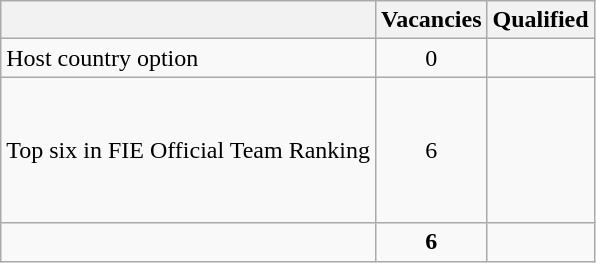<table class="wikitable">
<tr>
<th></th>
<th>Vacancies</th>
<th>Qualified</th>
</tr>
<tr>
<td>Host country option</td>
<td style="text-align:center;">0</td>
<td><s></s></td>
</tr>
<tr>
<td>Top six in FIE Official Team Ranking</td>
<td style="text-align:center;">6</td>
<td><br><br><br><br><br></td>
</tr>
<tr>
<td></td>
<td style="text-align:center;"><strong>6</strong></td>
<td></td>
</tr>
</table>
